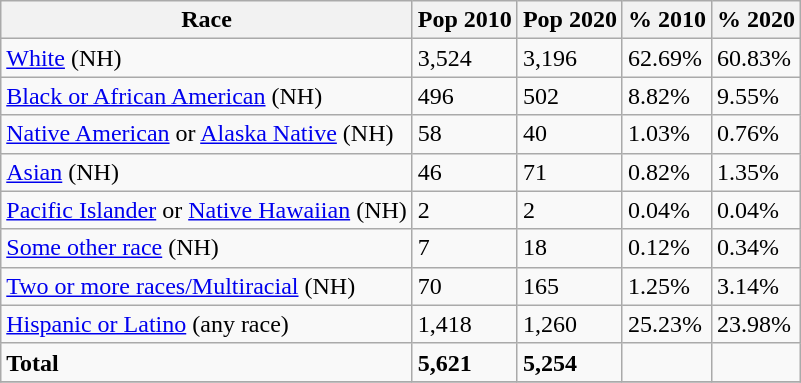<table class="wikitable">
<tr>
<th>Race</th>
<th>Pop 2010</th>
<th>Pop 2020</th>
<th>% 2010</th>
<th>% 2020</th>
</tr>
<tr>
<td><a href='#'>White</a> (NH)</td>
<td>3,524</td>
<td>3,196</td>
<td>62.69%</td>
<td>60.83%</td>
</tr>
<tr>
<td><a href='#'>Black or African American</a> (NH)</td>
<td>496</td>
<td>502</td>
<td>8.82%</td>
<td>9.55%</td>
</tr>
<tr>
<td><a href='#'>Native American</a> or <a href='#'>Alaska Native</a> (NH)</td>
<td>58</td>
<td>40</td>
<td>1.03%</td>
<td>0.76%</td>
</tr>
<tr>
<td><a href='#'>Asian</a> (NH)</td>
<td>46</td>
<td>71</td>
<td>0.82%</td>
<td>1.35%</td>
</tr>
<tr>
<td><a href='#'>Pacific Islander</a> or <a href='#'>Native Hawaiian</a> (NH)</td>
<td>2</td>
<td>2</td>
<td>0.04%</td>
<td>0.04%</td>
</tr>
<tr>
<td><a href='#'>Some other race</a> (NH)</td>
<td>7</td>
<td>18</td>
<td>0.12%</td>
<td>0.34%</td>
</tr>
<tr>
<td><a href='#'>Two or more races/Multiracial</a> (NH)</td>
<td>70</td>
<td>165</td>
<td>1.25%</td>
<td>3.14%</td>
</tr>
<tr>
<td><a href='#'>Hispanic or Latino</a> (any race)</td>
<td>1,418</td>
<td>1,260</td>
<td>25.23%</td>
<td>23.98%</td>
</tr>
<tr>
<td><strong>Total</strong></td>
<td><strong>5,621</strong></td>
<td><strong>5,254</strong></td>
<td></td>
<td></td>
</tr>
<tr>
</tr>
</table>
